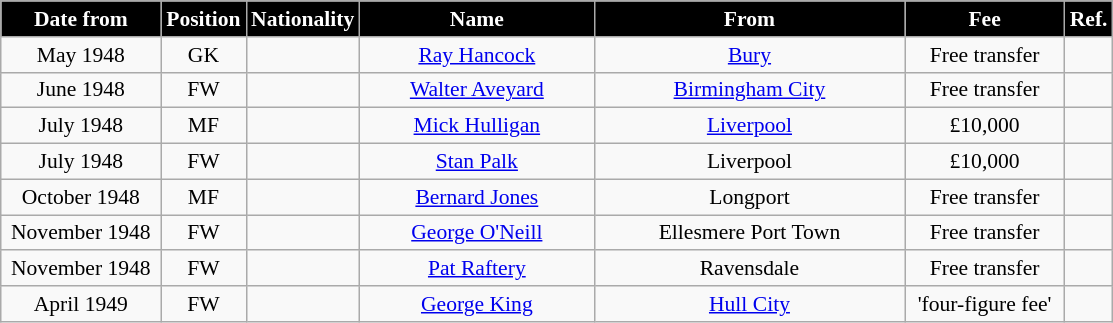<table class="wikitable" style="text-align:center; font-size:90%; ">
<tr>
<th style="background:#000000; color:white; width:100px;">Date from</th>
<th style="background:#000000; color:white; width:50px;">Position</th>
<th style="background:#000000; color:white; width:50px;">Nationality</th>
<th style="background:#000000; color:white; width:150px;">Name</th>
<th style="background:#000000; color:white; width:200px;">From</th>
<th style="background:#000000; color:white; width:100px;">Fee</th>
<th style="background:#000000; color:white; width:25px;">Ref.</th>
</tr>
<tr>
<td>May 1948</td>
<td>GK</td>
<td></td>
<td><a href='#'>Ray Hancock</a></td>
<td><a href='#'>Bury</a></td>
<td>Free transfer</td>
<td></td>
</tr>
<tr>
<td>June 1948</td>
<td>FW</td>
<td></td>
<td><a href='#'>Walter Aveyard</a></td>
<td><a href='#'>Birmingham City</a></td>
<td>Free transfer</td>
<td></td>
</tr>
<tr>
<td>July 1948</td>
<td>MF</td>
<td></td>
<td><a href='#'>Mick Hulligan</a></td>
<td><a href='#'>Liverpool</a></td>
<td>£10,000</td>
<td></td>
</tr>
<tr>
<td>July 1948</td>
<td>FW</td>
<td></td>
<td><a href='#'>Stan Palk</a></td>
<td>Liverpool</td>
<td>£10,000</td>
<td></td>
</tr>
<tr>
<td>October 1948</td>
<td>MF</td>
<td></td>
<td><a href='#'>Bernard Jones</a></td>
<td>Longport</td>
<td>Free transfer</td>
<td></td>
</tr>
<tr>
<td>November 1948</td>
<td>FW</td>
<td></td>
<td><a href='#'>George O'Neill</a></td>
<td>Ellesmere Port Town</td>
<td>Free transfer</td>
<td></td>
</tr>
<tr>
<td>November 1948</td>
<td>FW</td>
<td></td>
<td><a href='#'>Pat Raftery</a></td>
<td>Ravensdale</td>
<td>Free transfer</td>
<td></td>
</tr>
<tr>
<td>April 1949</td>
<td>FW</td>
<td></td>
<td><a href='#'>George King</a></td>
<td><a href='#'>Hull City</a></td>
<td>'four-figure fee'</td>
<td></td>
</tr>
</table>
